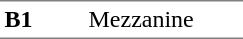<table border=0 cellspacing=0 cellpadding=3>
<tr>
<td style="border-bottom:solid 1px gray;border-top:solid 1px gray;" width=50 valign=top><strong>B1</strong></td>
<td style="border-top:solid 1px gray;border-bottom:solid 1px gray;" width=100 valign=top>Mezzanine</td>
</tr>
</table>
